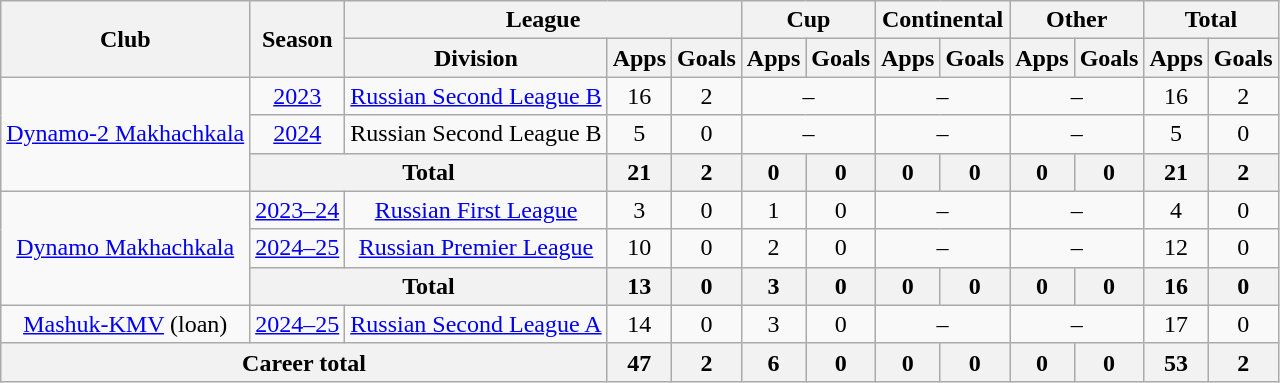<table class="wikitable" style="text-align: center;">
<tr>
<th rowspan=2>Club</th>
<th rowspan=2>Season</th>
<th colspan=3>League</th>
<th colspan=2>Cup</th>
<th colspan=2>Continental</th>
<th colspan=2>Other</th>
<th colspan=2>Total</th>
</tr>
<tr>
<th>Division</th>
<th>Apps</th>
<th>Goals</th>
<th>Apps</th>
<th>Goals</th>
<th>Apps</th>
<th>Goals</th>
<th>Apps</th>
<th>Goals</th>
<th>Apps</th>
<th>Goals</th>
</tr>
<tr>
<td rowspan="3"><a href='#'>Dynamo-2 Makhachkala</a></td>
<td><a href='#'>2023</a></td>
<td><a href='#'>Russian Second League B</a></td>
<td>16</td>
<td>2</td>
<td colspan=2>–</td>
<td colspan=2>–</td>
<td colspan=2>–</td>
<td>16</td>
<td>2</td>
</tr>
<tr>
<td><a href='#'>2024</a></td>
<td>Russian Second League B</td>
<td>5</td>
<td>0</td>
<td colspan=2>–</td>
<td colspan=2>–</td>
<td colspan=2>–</td>
<td>5</td>
<td>0</td>
</tr>
<tr>
<th colspan=2>Total</th>
<th>21</th>
<th>2</th>
<th>0</th>
<th>0</th>
<th>0</th>
<th>0</th>
<th>0</th>
<th>0</th>
<th>21</th>
<th>2</th>
</tr>
<tr>
<td rowspan="3"><a href='#'>Dynamo Makhachkala</a></td>
<td><a href='#'>2023–24</a></td>
<td><a href='#'>Russian First League</a></td>
<td>3</td>
<td>0</td>
<td>1</td>
<td>0</td>
<td colspan=2>–</td>
<td colspan=2>–</td>
<td>4</td>
<td>0</td>
</tr>
<tr>
<td><a href='#'>2024–25</a></td>
<td><a href='#'>Russian Premier League</a></td>
<td>10</td>
<td>0</td>
<td>2</td>
<td>0</td>
<td colspan=2>–</td>
<td colspan=2>–</td>
<td>12</td>
<td>0</td>
</tr>
<tr>
<th colspan=2>Total</th>
<th>13</th>
<th>0</th>
<th>3</th>
<th>0</th>
<th>0</th>
<th>0</th>
<th>0</th>
<th>0</th>
<th>16</th>
<th>0</th>
</tr>
<tr>
<td><a href='#'>Mashuk-KMV</a> (loan)</td>
<td><a href='#'>2024–25</a></td>
<td><a href='#'>Russian Second League A</a></td>
<td>14</td>
<td>0</td>
<td>3</td>
<td>0</td>
<td colspan=2>–</td>
<td colspan=2>–</td>
<td>17</td>
<td>0</td>
</tr>
<tr>
<th colspan=3>Career total</th>
<th>47</th>
<th>2</th>
<th>6</th>
<th>0</th>
<th>0</th>
<th>0</th>
<th>0</th>
<th>0</th>
<th>53</th>
<th>2</th>
</tr>
</table>
